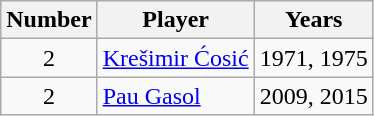<table class=wikitable>
<tr>
<th>Number</th>
<th>Player</th>
<th>Years</th>
</tr>
<tr>
<td style="text-align:center;">2</td>
<td> <a href='#'>Krešimir Ćosić</a></td>
<td>1971, 1975</td>
</tr>
<tr>
<td style="text-align:center;">2</td>
<td> <a href='#'>Pau Gasol</a></td>
<td>2009, 2015</td>
</tr>
</table>
